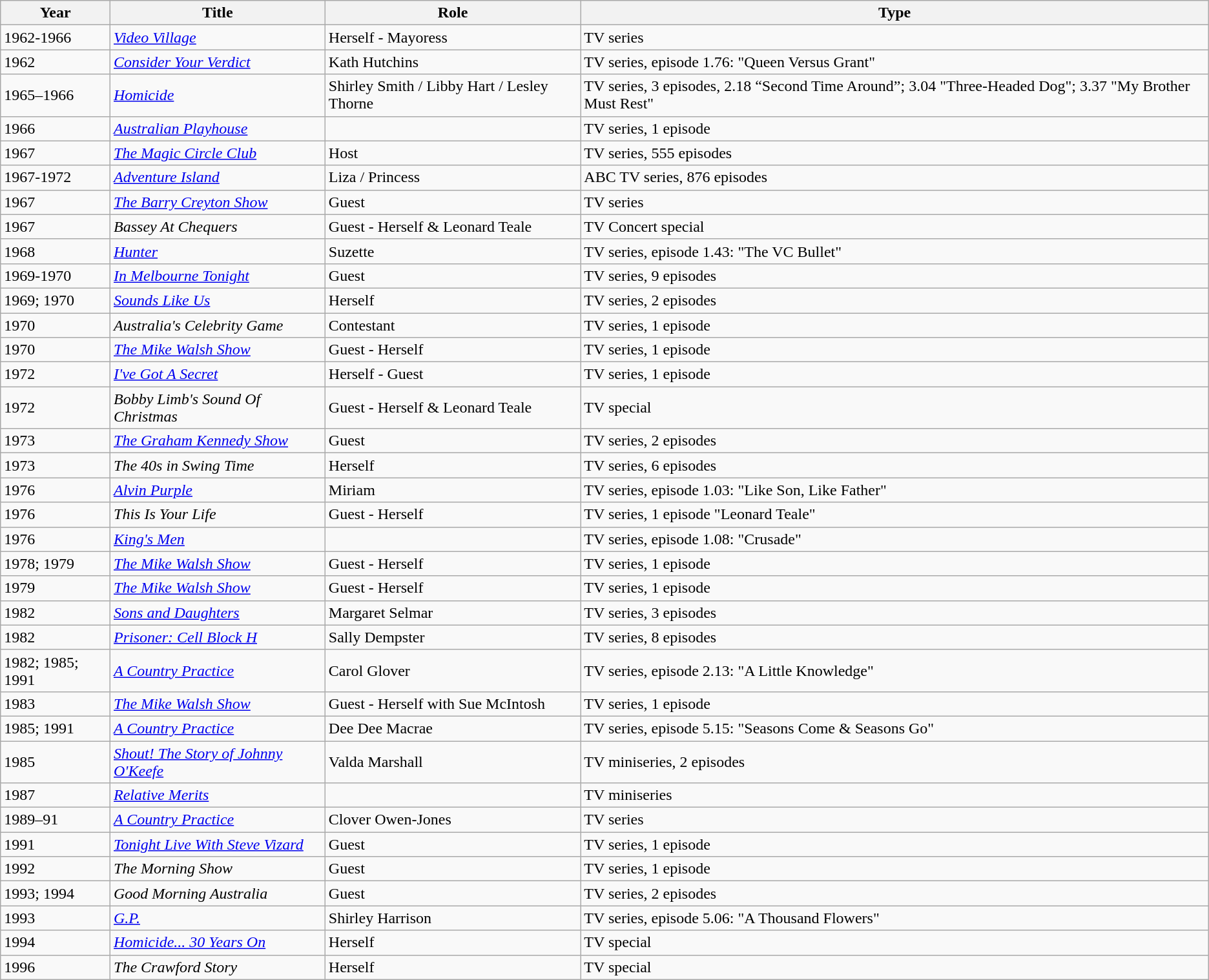<table class="wikitable">
<tr>
<th>Year</th>
<th>Title</th>
<th>Role</th>
<th>Type</th>
</tr>
<tr>
<td>1962-1966</td>
<td><em><a href='#'>Video Village</a></em></td>
<td>Herself - Mayoress</td>
<td>TV series</td>
</tr>
<tr>
<td>1962</td>
<td><em><a href='#'>Consider Your Verdict</a></em></td>
<td>Kath Hutchins</td>
<td>TV series, episode 1.76: "Queen Versus Grant"</td>
</tr>
<tr>
<td>1965–1966</td>
<td><em><a href='#'>Homicide</a></em></td>
<td>Shirley Smith / Libby Hart / Lesley Thorne</td>
<td>TV series, 3 episodes, 2.18 “Second Time Around”; 3.04 "Three-Headed Dog"; 3.37 "My Brother Must Rest"</td>
</tr>
<tr>
<td>1966</td>
<td><em><a href='#'>Australian Playhouse</a></em></td>
<td></td>
<td>TV series, 1 episode</td>
</tr>
<tr>
<td>1967</td>
<td><em><a href='#'>The Magic Circle Club</a></em></td>
<td>Host</td>
<td>TV series, 555 episodes</td>
</tr>
<tr>
<td>1967-1972</td>
<td><em><a href='#'>Adventure Island</a></em></td>
<td>Liza / Princess</td>
<td>ABC TV series, 876 episodes</td>
</tr>
<tr>
<td>1967</td>
<td><em><a href='#'>The Barry Creyton Show</a></em></td>
<td>Guest</td>
<td>TV series</td>
</tr>
<tr>
<td>1967</td>
<td><em>Bassey At Chequers</em></td>
<td>Guest - Herself & Leonard Teale</td>
<td>TV Concert special</td>
</tr>
<tr>
<td>1968</td>
<td><em><a href='#'>Hunter</a></em></td>
<td>Suzette</td>
<td>TV series, episode 1.43: "The VC Bullet"</td>
</tr>
<tr>
<td>1969-1970</td>
<td><em><a href='#'>In Melbourne Tonight</a></em></td>
<td>Guest</td>
<td>TV series, 9 episodes</td>
</tr>
<tr>
<td>1969; 1970</td>
<td><em><a href='#'>Sounds Like Us</a></em></td>
<td>Herself</td>
<td>TV series, 2 episodes</td>
</tr>
<tr>
<td>1970</td>
<td><em>Australia's Celebrity Game</em></td>
<td>Contestant</td>
<td>TV series, 1 episode</td>
</tr>
<tr>
<td>1970</td>
<td><em><a href='#'>The Mike Walsh Show</a></em></td>
<td>Guest - Herself</td>
<td>TV series, 1 episode</td>
</tr>
<tr>
<td>1972</td>
<td><em><a href='#'>I've Got A Secret</a></em></td>
<td>Herself - Guest</td>
<td>TV series, 1 episode</td>
</tr>
<tr>
<td>1972</td>
<td><em>Bobby Limb's Sound Of Christmas</em></td>
<td>Guest - Herself & Leonard Teale</td>
<td>TV special</td>
</tr>
<tr>
<td>1973</td>
<td><em><a href='#'>The Graham Kennedy Show</a></em></td>
<td>Guest</td>
<td>TV series, 2 episodes</td>
</tr>
<tr>
<td>1973</td>
<td><em>The 40s in Swing Time</em></td>
<td>Herself</td>
<td>TV series, 6 episodes</td>
</tr>
<tr>
<td>1976</td>
<td><em><a href='#'>Alvin Purple</a></em></td>
<td>Miriam</td>
<td>TV series, episode 1.03: "Like Son, Like Father"</td>
</tr>
<tr>
<td>1976</td>
<td><em>This Is Your Life</em></td>
<td>Guest - Herself</td>
<td>TV series, 1 episode "Leonard Teale"</td>
</tr>
<tr>
<td>1976</td>
<td><em><a href='#'>King's Men</a></em></td>
<td></td>
<td>TV series, episode 1.08: "Crusade"</td>
</tr>
<tr>
<td>1978; 1979</td>
<td><em><a href='#'>The Mike Walsh Show</a></em></td>
<td>Guest - Herself</td>
<td>TV series, 1 episode</td>
</tr>
<tr>
<td>1979</td>
<td><em><a href='#'>The Mike Walsh Show</a></em></td>
<td>Guest - Herself</td>
<td>TV series, 1 episode</td>
</tr>
<tr>
<td>1982</td>
<td><em><a href='#'>Sons and Daughters</a></em></td>
<td>Margaret Selmar</td>
<td>TV series, 3 episodes</td>
</tr>
<tr>
<td>1982</td>
<td><em><a href='#'>Prisoner: Cell Block H</a></em></td>
<td>Sally Dempster</td>
<td>TV series, 8 episodes</td>
</tr>
<tr>
<td>1982; 1985; 1991</td>
<td><em><a href='#'>A Country Practice</a></em></td>
<td>Carol Glover</td>
<td>TV series, episode 2.13: "A Little Knowledge"</td>
</tr>
<tr>
<td>1983</td>
<td><em><a href='#'>The Mike Walsh Show</a></em></td>
<td>Guest - Herself with Sue McIntosh</td>
<td>TV series, 1 episode</td>
</tr>
<tr>
<td>1985; 1991</td>
<td><em><a href='#'>A Country Practice</a></em></td>
<td>Dee Dee Macrae</td>
<td>TV series, episode 5.15: "Seasons Come & Seasons Go"</td>
</tr>
<tr>
<td>1985</td>
<td><em><a href='#'>Shout! The Story of Johnny O'Keefe</a></em></td>
<td>Valda Marshall</td>
<td>TV miniseries, 2 episodes</td>
</tr>
<tr>
<td>1987</td>
<td><em><a href='#'>Relative Merits</a></em></td>
<td></td>
<td>TV miniseries</td>
</tr>
<tr>
<td>1989–91</td>
<td><em><a href='#'>A Country Practice</a></em></td>
<td>Clover Owen-Jones</td>
<td>TV series</td>
</tr>
<tr>
<td>1991</td>
<td><em><a href='#'>Tonight Live With Steve Vizard</a></em></td>
<td>Guest</td>
<td>TV series, 1 episode</td>
</tr>
<tr>
<td>1992</td>
<td><em>The Morning Show</em></td>
<td>Guest</td>
<td>TV series, 1 episode</td>
</tr>
<tr>
<td>1993; 1994</td>
<td><em>Good Morning Australia</em></td>
<td>Guest</td>
<td>TV series, 2 episodes</td>
</tr>
<tr>
<td>1993</td>
<td><em><a href='#'>G.P.</a></em></td>
<td>Shirley Harrison</td>
<td>TV series, episode 5.06: "A Thousand Flowers"</td>
</tr>
<tr>
<td>1994</td>
<td><em><a href='#'>Homicide... 30 Years On</a></em></td>
<td>Herself</td>
<td>TV special</td>
</tr>
<tr>
<td>1996</td>
<td><em>The Crawford Story</em></td>
<td>Herself</td>
<td>TV special</td>
</tr>
</table>
